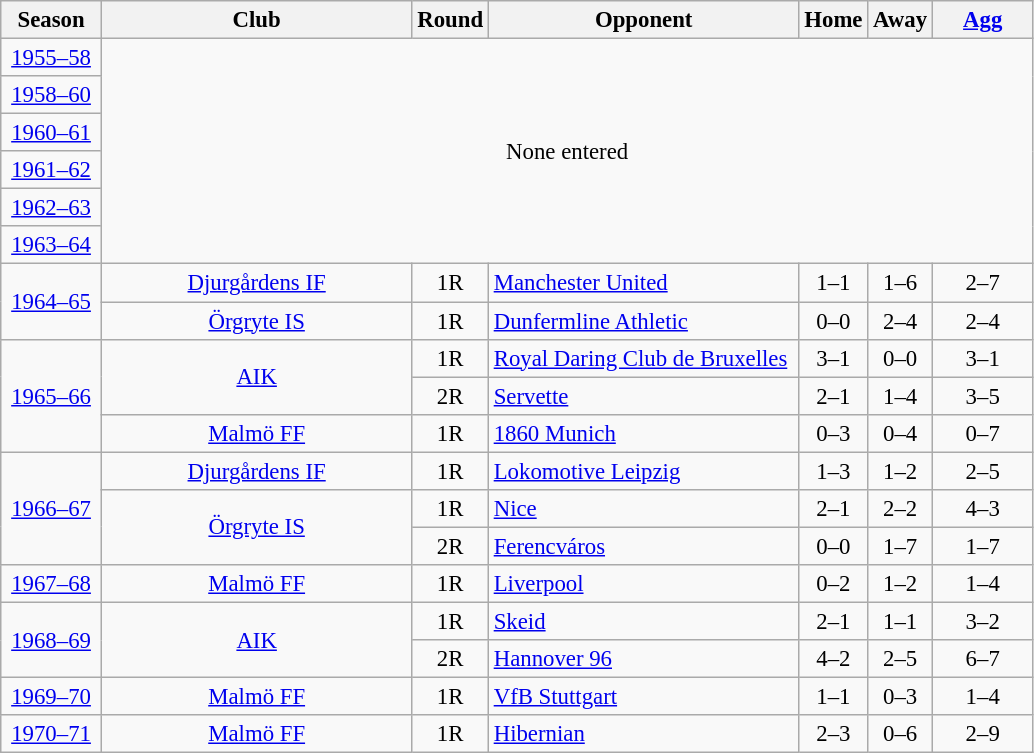<table class="wikitable" style="font-size:95%; text-align: center;">
<tr>
<th style="width:60px;">Season</th>
<th style="width:200px;">Club</th>
<th style="width:30px;">Round</th>
<th style="width:200px;">Opponent</th>
<th style="width:30px;">Home</th>
<th style="width:30px;">Away</th>
<th style="width:60px;"><a href='#'>Agg</a></th>
</tr>
<tr>
<td><a href='#'>1955–58</a></td>
<td rowspan=6 colspan=6>None entered</td>
</tr>
<tr>
<td><a href='#'>1958–60</a></td>
</tr>
<tr>
<td><a href='#'>1960–61</a></td>
</tr>
<tr>
<td><a href='#'>1961–62</a></td>
</tr>
<tr>
<td><a href='#'>1962–63</a></td>
</tr>
<tr>
<td><a href='#'>1963–64</a></td>
</tr>
<tr>
<td rowspan=2><a href='#'>1964–65</a></td>
<td><a href='#'>Djurgårdens IF</a></td>
<td>1R</td>
<td align="left"> <a href='#'>Manchester United</a></td>
<td>1–1</td>
<td>1–6</td>
<td>2–7</td>
</tr>
<tr>
<td><a href='#'>Örgryte IS</a></td>
<td>1R</td>
<td align="left"> <a href='#'>Dunfermline Athletic</a></td>
<td>0–0</td>
<td>2–4</td>
<td>2–4</td>
</tr>
<tr>
<td rowspan=3><a href='#'>1965–66</a></td>
<td rowspan=2><a href='#'>AIK</a></td>
<td>1R</td>
<td align="left"> <a href='#'>Royal Daring Club de Bruxelles</a></td>
<td>3–1</td>
<td>0–0</td>
<td>3–1</td>
</tr>
<tr>
<td>2R</td>
<td align="left"> <a href='#'>Servette</a></td>
<td>2–1</td>
<td>1–4</td>
<td>3–5</td>
</tr>
<tr>
<td><a href='#'>Malmö FF</a></td>
<td>1R</td>
<td align="left"> <a href='#'>1860 Munich</a></td>
<td>0–3</td>
<td>0–4</td>
<td>0–7</td>
</tr>
<tr>
<td rowspan=3><a href='#'>1966–67</a></td>
<td><a href='#'>Djurgårdens IF</a></td>
<td>1R</td>
<td align="left"> <a href='#'>Lokomotive Leipzig</a></td>
<td>1–3</td>
<td>1–2</td>
<td>2–5</td>
</tr>
<tr>
<td rowspan=2><a href='#'>Örgryte IS</a></td>
<td>1R</td>
<td align="left"> <a href='#'>Nice</a></td>
<td>2–1</td>
<td>2–2</td>
<td>4–3</td>
</tr>
<tr>
<td>2R</td>
<td align="left"> <a href='#'>Ferencváros</a></td>
<td>0–0</td>
<td>1–7</td>
<td>1–7</td>
</tr>
<tr>
<td><a href='#'>1967–68</a></td>
<td><a href='#'>Malmö FF</a></td>
<td>1R</td>
<td align="left"> <a href='#'>Liverpool</a></td>
<td>0–2</td>
<td>1–2</td>
<td>1–4</td>
</tr>
<tr>
<td rowspan=2><a href='#'>1968–69</a></td>
<td rowspan=2><a href='#'>AIK</a></td>
<td>1R</td>
<td align="left"> <a href='#'>Skeid</a></td>
<td>2–1</td>
<td>1–1</td>
<td>3–2</td>
</tr>
<tr>
<td>2R</td>
<td align="left"> <a href='#'>Hannover 96</a></td>
<td>4–2</td>
<td>2–5</td>
<td>6–7</td>
</tr>
<tr>
<td><a href='#'>1969–70</a></td>
<td><a href='#'>Malmö FF</a></td>
<td>1R</td>
<td align="left"> <a href='#'>VfB Stuttgart</a></td>
<td>1–1</td>
<td>0–3</td>
<td>1–4</td>
</tr>
<tr>
<td><a href='#'>1970–71</a></td>
<td><a href='#'>Malmö FF</a></td>
<td>1R</td>
<td align="left"> <a href='#'>Hibernian</a></td>
<td>2–3</td>
<td>0–6</td>
<td>2–9</td>
</tr>
</table>
